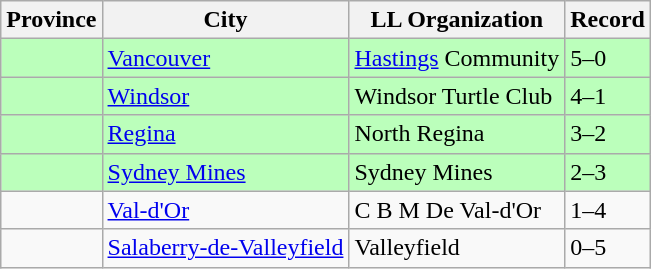<table class="wikitable">
<tr>
<th>Province</th>
<th>City</th>
<th>LL Organization</th>
<th>Record</th>
</tr>
<tr style="background:#bfb;">
<td><strong></strong></td>
<td><a href='#'>Vancouver</a></td>
<td><a href='#'>Hastings</a> Community</td>
<td>5–0</td>
</tr>
<tr style="background:#bfb;">
<td><strong></strong></td>
<td><a href='#'>Windsor</a></td>
<td>Windsor Turtle Club</td>
<td>4–1</td>
</tr>
<tr style="background:#bfb;">
<td><strong></strong></td>
<td><a href='#'>Regina</a></td>
<td>North Regina</td>
<td>3–2</td>
</tr>
<tr style="background:#bfb;">
<td><strong></strong></td>
<td><a href='#'>Sydney Mines</a></td>
<td>Sydney Mines</td>
<td>2–3</td>
</tr>
<tr>
<td><strong></strong></td>
<td><a href='#'>Val-d'Or</a></td>
<td>C B M De Val-d'Or</td>
<td>1–4</td>
</tr>
<tr>
<td><strong></strong></td>
<td><a href='#'>Salaberry-de-Valleyfield</a></td>
<td>Valleyfield</td>
<td>0–5</td>
</tr>
</table>
